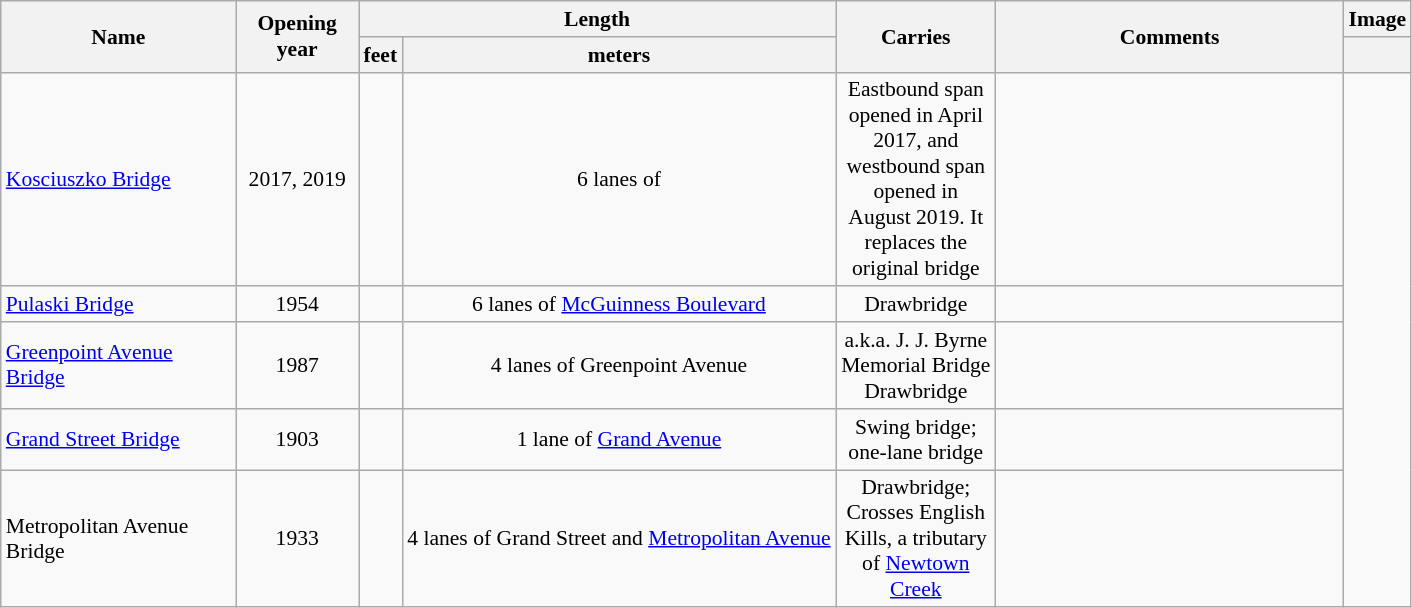<table class="wikitable" style="font-size: 90%; text-align:center;">
<tr>
<th width="150px" rowspan=2>Name</th>
<th width="75px"  rowspan=2>Opening year</th>
<th width="75px"  colspan=2>Length</th>
<th width="100px" rowspan=2>Carries</th>
<th width="225px" rowspan=2>Comments</th>
<th>Image</th>
</tr>
<tr>
<th>feet</th>
<th>meters</th>
<th></th>
</tr>
<tr>
<td style="text-align:left;"><a href='#'>Kosciuszko Bridge</a></td>
<td>2017, 2019</td>
<td></td>
<td>6 lanes of </td>
<td>Eastbound span opened in April 2017, and westbound span opened in August 2019. It replaces the original bridge</td>
<td></td>
</tr>
<tr>
<td style="text-align:left;"><a href='#'>Pulaski Bridge</a></td>
<td>1954</td>
<td></td>
<td>6 lanes of <a href='#'>McGuinness Boulevard</a></td>
<td>Drawbridge</td>
<td></td>
</tr>
<tr>
<td style="text-align:left;"><a href='#'>Greenpoint Avenue Bridge</a></td>
<td>1987</td>
<td></td>
<td>4 lanes of Greenpoint Avenue</td>
<td>a.k.a. J. J. Byrne Memorial Bridge<br>Drawbridge</td>
<td></td>
</tr>
<tr>
<td style="text-align:left;"><a href='#'>Grand Street Bridge</a></td>
<td>1903</td>
<td></td>
<td>1 lane of <a href='#'>Grand Avenue</a></td>
<td>Swing bridge; one-lane bridge</td>
<td></td>
</tr>
<tr>
<td style="text-align:left;">Metropolitan Avenue Bridge</td>
<td>1933</td>
<td></td>
<td>4 lanes of Grand Street and <a href='#'>Metropolitan Avenue</a></td>
<td>Drawbridge; Crosses English Kills, a tributary of <a href='#'>Newtown Creek</a></td>
<td></td>
</tr>
</table>
